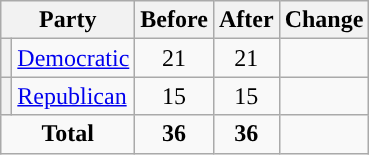<table class="wikitable" style="text-align:center;">
<tr>
<th colspan="2">Party</th>
<th>Before</th>
<th>After</th>
<th>Change</th>
</tr>
<tr>
<th style="background-color:"></th>
<td style="text-align:left;"><a href='#'>Democratic</a></td>
<td>21</td>
<td>21</td>
<td></td>
</tr>
<tr>
<th style="background-color:"></th>
<td style="text-align:left;"><a href='#'>Republican</a></td>
<td>15</td>
<td>15</td>
<td></td>
</tr>
<tr>
<td colspan="2"><strong>Total</strong></td>
<td><strong>36</strong></td>
<td><strong>36</strong></td>
<td></td>
</tr>
</table>
